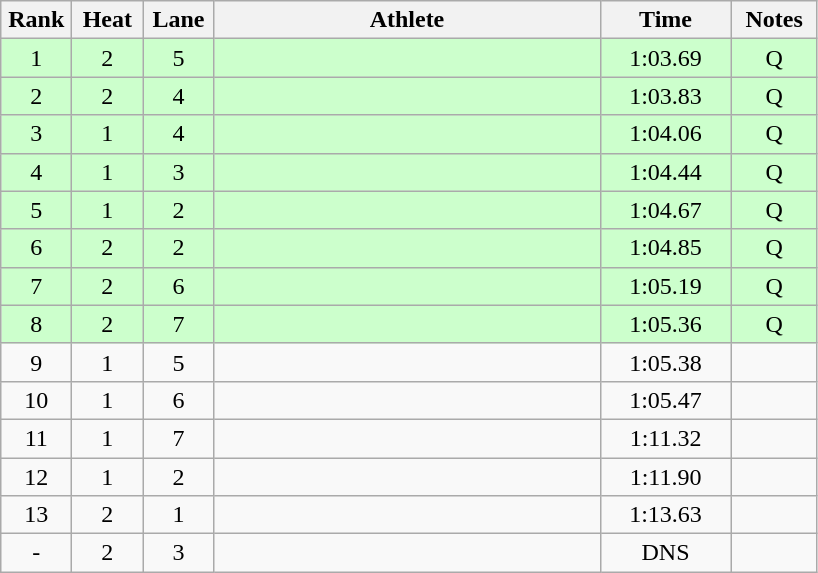<table class="wikitable sortable" style="text-align:center">
<tr>
<th width=40>Rank</th>
<th width=40>Heat</th>
<th width=40>Lane</th>
<th width=250>Athlete</th>
<th width=80>Time</th>
<th width=50>Notes</th>
</tr>
<tr bgcolor=ccffcc>
<td>1</td>
<td>2</td>
<td>5</td>
<td align=left></td>
<td>1:03.69</td>
<td>Q</td>
</tr>
<tr bgcolor=ccffcc>
<td>2</td>
<td>2</td>
<td>4</td>
<td align=left></td>
<td>1:03.83</td>
<td>Q</td>
</tr>
<tr bgcolor=ccffcc>
<td>3</td>
<td>1</td>
<td>4</td>
<td align=left></td>
<td>1:04.06</td>
<td>Q</td>
</tr>
<tr bgcolor=ccffcc>
<td>4</td>
<td>1</td>
<td>3</td>
<td align=left></td>
<td>1:04.44</td>
<td>Q</td>
</tr>
<tr bgcolor=ccffcc>
<td>5</td>
<td>1</td>
<td>2</td>
<td align=left></td>
<td>1:04.67</td>
<td>Q</td>
</tr>
<tr bgcolor=ccffcc>
<td>6</td>
<td>2</td>
<td>2</td>
<td align=left></td>
<td>1:04.85</td>
<td>Q</td>
</tr>
<tr bgcolor=ccffcc>
<td>7</td>
<td>2</td>
<td>6</td>
<td align=left></td>
<td>1:05.19</td>
<td>Q</td>
</tr>
<tr bgcolor=ccffcc>
<td>8</td>
<td>2</td>
<td>7</td>
<td align=left></td>
<td>1:05.36</td>
<td>Q</td>
</tr>
<tr>
<td>9</td>
<td>1</td>
<td>5</td>
<td align=left></td>
<td>1:05.38</td>
<td></td>
</tr>
<tr>
<td>10</td>
<td>1</td>
<td>6</td>
<td align=left></td>
<td>1:05.47</td>
<td></td>
</tr>
<tr>
<td>11</td>
<td>1</td>
<td>7</td>
<td align=left></td>
<td>1:11.32</td>
<td></td>
</tr>
<tr>
<td>12</td>
<td>1</td>
<td>2</td>
<td align=left></td>
<td>1:11.90</td>
<td></td>
</tr>
<tr>
<td>13</td>
<td>2</td>
<td>1</td>
<td align=left></td>
<td>1:13.63</td>
<td></td>
</tr>
<tr>
<td>-</td>
<td>2</td>
<td>3</td>
<td align=left></td>
<td>DNS</td>
<td></td>
</tr>
</table>
